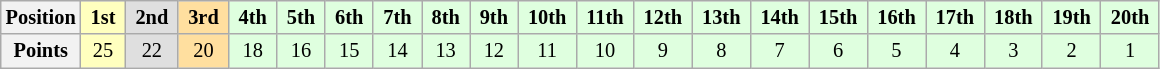<table class="wikitable" style="font-size:85%; text-align:center">
<tr>
<th>Position</th>
<td style="background:#ffffbf;"> <strong>1st</strong> </td>
<td style="background:#dfdfdf;"> <strong>2nd</strong> </td>
<td style="background:#ffdf9f;"> <strong>3rd</strong> </td>
<td style="background:#dfffdf;"> <strong>4th</strong> </td>
<td style="background:#dfffdf;"> <strong>5th</strong> </td>
<td style="background:#dfffdf;"> <strong>6th</strong> </td>
<td style="background:#dfffdf;"> <strong>7th</strong> </td>
<td style="background:#dfffdf;"> <strong>8th</strong> </td>
<td style="background:#dfffdf;"> <strong>9th</strong> </td>
<td style="background:#dfffdf;"> <strong>10th</strong> </td>
<td style="background:#dfffdf;"> <strong>11th</strong> </td>
<td style="background:#dfffdf;"> <strong>12th</strong> </td>
<td style="background:#dfffdf;"> <strong>13th</strong> </td>
<td style="background:#dfffdf;"> <strong>14th</strong> </td>
<td style="background:#dfffdf;"> <strong>15th</strong> </td>
<td style="background:#dfffdf;"> <strong>16th</strong> </td>
<td style="background:#dfffdf;"> <strong>17th</strong> </td>
<td style="background:#dfffdf;"> <strong>18th</strong> </td>
<td style="background:#dfffdf;"> <strong>19th</strong> </td>
<td style="background:#dfffdf;"> <strong>20th</strong> </td>
</tr>
<tr>
<th>Points</th>
<td style="background:#ffffbf;">25</td>
<td style="background:#dfdfdf;">22</td>
<td style="background:#ffdf9f;">20</td>
<td style="background:#dfffdf;">18</td>
<td style="background:#dfffdf;">16</td>
<td style="background:#dfffdf;">15</td>
<td style="background:#dfffdf;">14</td>
<td style="background:#dfffdf;">13</td>
<td style="background:#dfffdf;">12</td>
<td style="background:#dfffdf;">11</td>
<td style="background:#dfffdf;">10</td>
<td style="background:#dfffdf;">9</td>
<td style="background:#dfffdf;">8</td>
<td style="background:#dfffdf;">7</td>
<td style="background:#dfffdf;">6</td>
<td style="background:#dfffdf;">5</td>
<td style="background:#dfffdf;">4</td>
<td style="background:#dfffdf;">3</td>
<td style="background:#dfffdf;">2</td>
<td style="background:#dfffdf;">1</td>
</tr>
</table>
